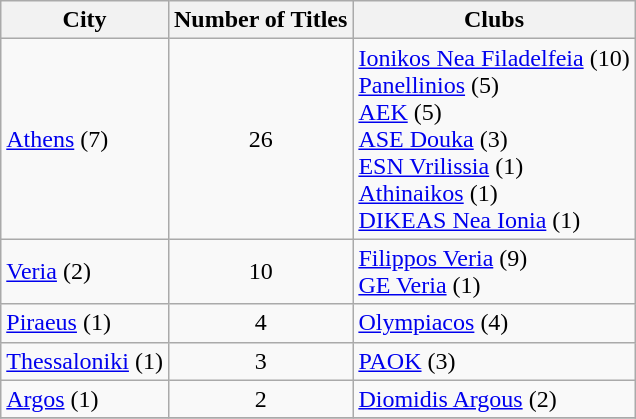<table class="wikitable">
<tr>
<th>City</th>
<th>Number of Titles</th>
<th>Clubs</th>
</tr>
<tr>
<td><a href='#'>Athens</a> (7)</td>
<td style="text-align:center;">26</td>
<td> <a href='#'>Ionikos Nea Filadelfeia</a> (10) <br> <a href='#'>Panellinios</a> (5) <br>  <a href='#'>AEK</a> (5) <br> <a href='#'>ASE Douka</a> (3)<br>  <a href='#'>ESN Vrilissia</a> (1)<br>  <a href='#'>Athinaikos</a> (1)<br> <a href='#'>DIKEAS Nea Ionia</a> (1)</td>
</tr>
<tr>
<td><a href='#'>Veria</a> (2)</td>
<td style="text-align:center;">10</td>
<td> <a href='#'>Filippos Veria</a> (9)<br>  <a href='#'>GE Veria</a> (1)</td>
</tr>
<tr>
<td><a href='#'>Piraeus</a> (1)</td>
<td style="text-align:center;">4</td>
<td> <a href='#'>Olympiacos</a> (4)</td>
</tr>
<tr>
<td><a href='#'>Thessaloniki</a> (1)</td>
<td style="text-align:center;">3</td>
<td> <a href='#'>PAOK</a> (3)</td>
</tr>
<tr>
<td><a href='#'>Argos</a> (1)</td>
<td style="text-align:center;">2</td>
<td> <a href='#'>Diomidis Argous</a> (2)</td>
</tr>
<tr>
</tr>
</table>
